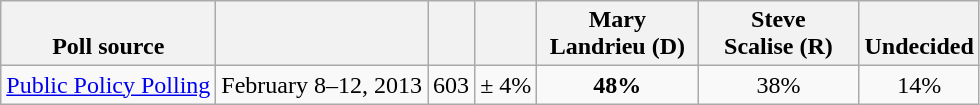<table class="wikitable" style="text-align:center">
<tr valign= bottom>
<th>Poll source</th>
<th></th>
<th></th>
<th></th>
<th style="width:100px;">Mary<br>Landrieu (D)</th>
<th style="width:100px;">Steve<br>Scalise (R)</th>
<th>Undecided</th>
</tr>
<tr>
<td align=left><a href='#'>Public Policy Polling</a></td>
<td>February 8–12, 2013</td>
<td>603</td>
<td>± 4%</td>
<td><strong>48%</strong></td>
<td>38%</td>
<td>14%</td>
</tr>
</table>
